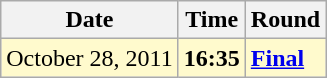<table class="wikitable">
<tr>
<th>Date</th>
<th>Time</th>
<th>Round</th>
</tr>
<tr style=background:lemonchiffon>
<td>October 28, 2011</td>
<td><strong>16:35</strong></td>
<td><strong><a href='#'>Final</a></strong></td>
</tr>
</table>
